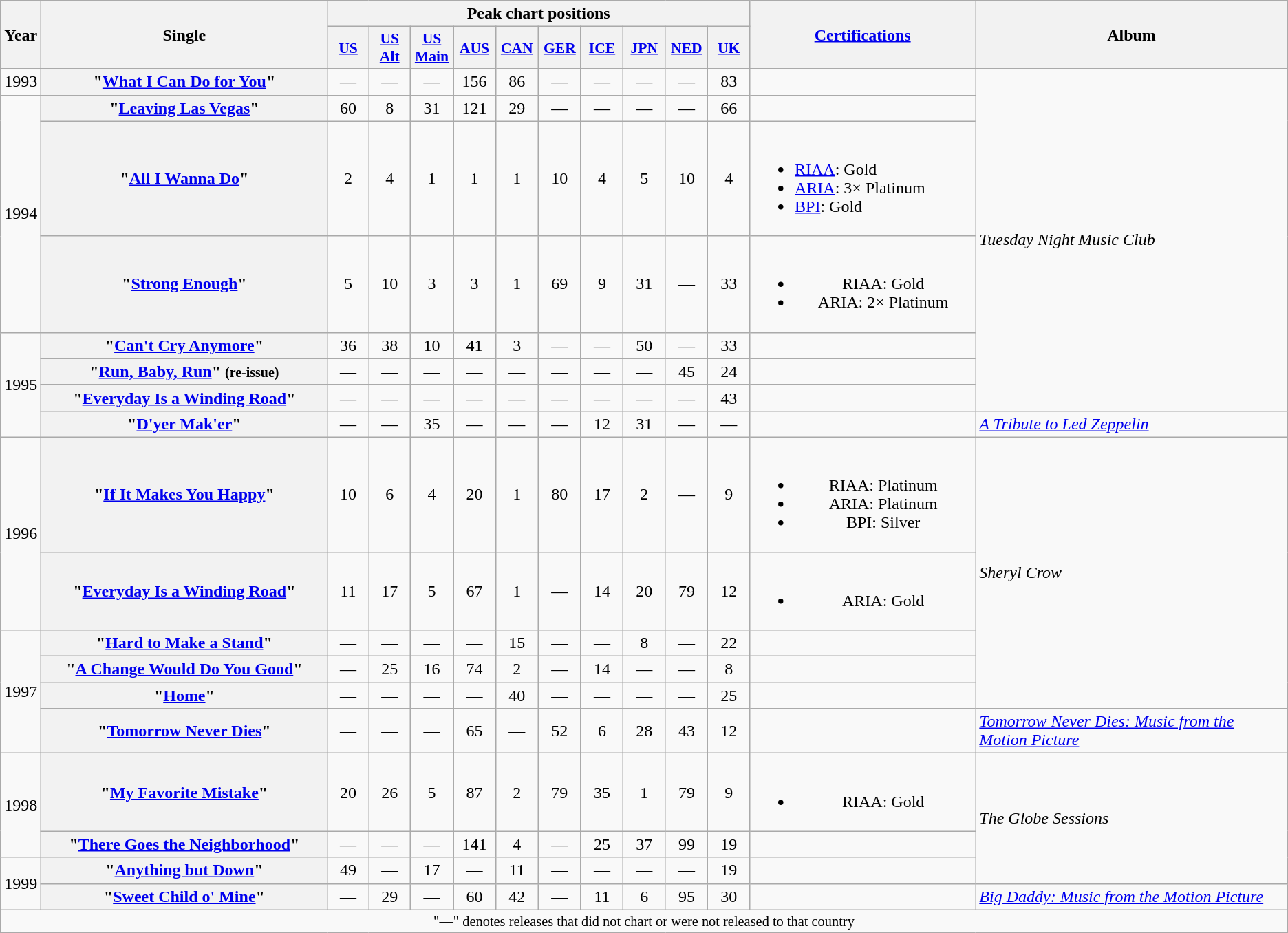<table class="wikitable plainrowheaders" style="text-align:center;">
<tr>
<th rowspan="2">Year</th>
<th rowspan="2" style="width:18em;">Single</th>
<th colspan="10">Peak chart positions</th>
<th rowspan="2" style="width:14em;"><a href='#'>Certifications</a></th>
<th rowspan="2" style="width:20em;">Album</th>
</tr>
<tr style="font-size:90%;">
<th style="width:35px;"><a href='#'>US</a><br></th>
<th style="width:35px;"><a href='#'>US<br>Alt</a><br></th>
<th style="width:35px;"><a href='#'>US Main</a><br></th>
<th style="width:35px;"><a href='#'>AUS</a><br></th>
<th style="width:35px;"><a href='#'>CAN</a><br></th>
<th style="width:35px;"><a href='#'>GER</a><br></th>
<th style="width:35px;"><a href='#'>ICE</a><br></th>
<th style="width:35px;"><a href='#'>JPN</a><br></th>
<th style="width:35px;"><a href='#'>NED</a><br></th>
<th style="width:35px;"><a href='#'>UK</a><br></th>
</tr>
<tr>
<td>1993</td>
<th scope="row">"<a href='#'>What I Can Do for You</a>"</th>
<td>—</td>
<td>—</td>
<td>—</td>
<td>156</td>
<td>86</td>
<td>—</td>
<td>—</td>
<td>—</td>
<td>—</td>
<td>83</td>
<td></td>
<td style="text-align:left;" rowspan="7"><em>Tuesday Night Music Club</em></td>
</tr>
<tr>
<td rowspan="3">1994</td>
<th scope="row">"<a href='#'>Leaving Las Vegas</a>"</th>
<td>60</td>
<td>8</td>
<td>31</td>
<td>121</td>
<td>29</td>
<td>—</td>
<td>—</td>
<td>—</td>
<td>—</td>
<td>66</td>
<td></td>
</tr>
<tr>
<th scope="row">"<a href='#'>All I Wanna Do</a>"</th>
<td>2</td>
<td>4</td>
<td>1</td>
<td>1</td>
<td>1</td>
<td>10</td>
<td>4</td>
<td>5</td>
<td>10</td>
<td>4</td>
<td style="text-align:left;"><br><ul><li><a href='#'>RIAA</a>: Gold</li><li><a href='#'>ARIA</a>: 3× Platinum</li><li><a href='#'>BPI</a>: Gold</li></ul></td>
</tr>
<tr>
<th scope="row">"<a href='#'>Strong Enough</a>"</th>
<td>5</td>
<td>10</td>
<td>3</td>
<td>3</td>
<td>1</td>
<td>69</td>
<td>9</td>
<td>31</td>
<td>—</td>
<td>33</td>
<td><br><ul><li>RIAA: Gold</li><li>ARIA: 2× Platinum</li></ul></td>
</tr>
<tr>
<td rowspan="4">1995</td>
<th scope="row">"<a href='#'>Can't Cry Anymore</a>"</th>
<td>36</td>
<td>38</td>
<td>10</td>
<td>41</td>
<td>3</td>
<td>—</td>
<td>—</td>
<td>50</td>
<td>—</td>
<td>33</td>
<td></td>
</tr>
<tr>
<th scope="row">"<a href='#'>Run, Baby, Run</a>" <small>(re-issue)</small></th>
<td>—</td>
<td>—</td>
<td>—</td>
<td>—</td>
<td>—</td>
<td>—</td>
<td>—</td>
<td>—</td>
<td>45</td>
<td>24</td>
<td></td>
</tr>
<tr>
<th scope="row">"<a href='#'>Everyday Is a Winding Road</a>"</th>
<td>—</td>
<td>—</td>
<td>—</td>
<td>—</td>
<td>—</td>
<td>—</td>
<td>—</td>
<td>—</td>
<td>—</td>
<td>43</td>
<td></td>
</tr>
<tr>
<th scope="row">"<a href='#'>D'yer Mak'er</a>"</th>
<td>—</td>
<td>—</td>
<td>35</td>
<td>—</td>
<td>—</td>
<td>—</td>
<td>12</td>
<td>31</td>
<td>—</td>
<td>—</td>
<td></td>
<td style="text-align:left;"><em><a href='#'>A Tribute to Led Zeppelin</a></em></td>
</tr>
<tr>
<td rowspan="2">1996</td>
<th scope="row">"<a href='#'>If It Makes You Happy</a>"</th>
<td>10</td>
<td>6</td>
<td>4</td>
<td>20</td>
<td>1</td>
<td>80</td>
<td>17</td>
<td>2</td>
<td>—</td>
<td>9</td>
<td><br><ul><li>RIAA: Platinum</li><li>ARIA: Platinum</li><li>BPI: Silver</li></ul></td>
<td style="text-align:left;" rowspan="5"><em>Sheryl Crow</em></td>
</tr>
<tr>
<th scope="row">"<a href='#'>Everyday Is a Winding Road</a>"</th>
<td>11</td>
<td>17</td>
<td>5</td>
<td>67</td>
<td>1</td>
<td>—</td>
<td>14</td>
<td>20</td>
<td>79</td>
<td>12</td>
<td><br><ul><li>ARIA: Gold</li></ul></td>
</tr>
<tr>
<td rowspan="4">1997</td>
<th scope="row">"<a href='#'>Hard to Make a Stand</a>"</th>
<td>—</td>
<td>—</td>
<td>—</td>
<td>—</td>
<td>15</td>
<td>—</td>
<td>—</td>
<td>8</td>
<td>—</td>
<td>22</td>
<td></td>
</tr>
<tr>
<th scope="row">"<a href='#'>A Change Would Do You Good</a>"</th>
<td>—</td>
<td>25</td>
<td>16</td>
<td>74</td>
<td>2</td>
<td>—</td>
<td>14</td>
<td>—</td>
<td>—</td>
<td>8</td>
<td></td>
</tr>
<tr>
<th scope="row">"<a href='#'>Home</a>"</th>
<td>—</td>
<td>—</td>
<td>—</td>
<td>—</td>
<td>40</td>
<td>—</td>
<td>—</td>
<td>—</td>
<td>—</td>
<td>25</td>
<td></td>
</tr>
<tr>
<th scope="row">"<a href='#'>Tomorrow Never Dies</a>"</th>
<td>—</td>
<td>—</td>
<td>—</td>
<td>65</td>
<td>—</td>
<td>52</td>
<td>6</td>
<td>28</td>
<td>43</td>
<td>12</td>
<td></td>
<td style="text-align:left;"><em><a href='#'>Tomorrow Never Dies: Music from the Motion Picture</a></em></td>
</tr>
<tr>
<td rowspan="2">1998</td>
<th scope="row">"<a href='#'>My Favorite Mistake</a>"</th>
<td>20</td>
<td>26</td>
<td>5</td>
<td>87</td>
<td>2</td>
<td>79</td>
<td>35</td>
<td>1</td>
<td>79</td>
<td>9</td>
<td><br><ul><li>RIAA: Gold</li></ul></td>
<td style="text-align:left;" rowspan="3"><em>The Globe Sessions</em></td>
</tr>
<tr>
<th scope="row">"<a href='#'>There Goes the Neighborhood</a>"</th>
<td>—</td>
<td>—</td>
<td>—</td>
<td>141</td>
<td>4</td>
<td>—</td>
<td>25</td>
<td>37</td>
<td>99</td>
<td>19</td>
<td></td>
</tr>
<tr>
<td rowspan="2">1999</td>
<th scope="row">"<a href='#'>Anything but Down</a>"</th>
<td>49</td>
<td>—</td>
<td>17</td>
<td>—</td>
<td>11</td>
<td>—</td>
<td>—</td>
<td>—</td>
<td>—</td>
<td>19</td>
<td></td>
</tr>
<tr>
<th scope="row">"<a href='#'>Sweet Child o' Mine</a>"</th>
<td>—</td>
<td>29</td>
<td>—</td>
<td>60</td>
<td>42</td>
<td>—</td>
<td>11</td>
<td>6</td>
<td>95</td>
<td>30</td>
<td></td>
<td style="text-align:left;"><em><a href='#'>Big Daddy: Music from the Motion Picture</a></em></td>
</tr>
<tr>
<td colspan="15" style="font-size:85%">"—" denotes releases that did not chart or were not released to that country</td>
</tr>
</table>
